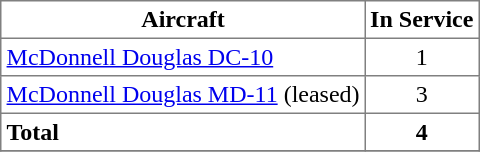<table class="toccolours" border="1" cellpadding="3" style="border-collapse:collapse;margin:1em auto;">
<tr>
<th>Aircraft</th>
<th>In Service</th>
</tr>
<tr>
<td><a href='#'>McDonnell Douglas DC-10</a></td>
<td align="center">1</td>
</tr>
<tr>
<td><a href='#'>McDonnell Douglas MD-11</a> (leased)</td>
<td align="center">3</td>
</tr>
<tr>
<td><strong>Total</strong></td>
<td align="center"><strong>4</strong></td>
</tr>
<tr>
</tr>
</table>
